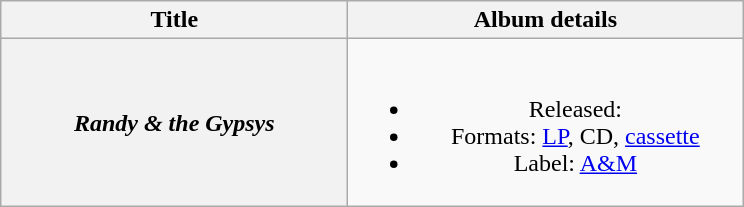<table class="wikitable plainrowheaders" style="text-align:center;">
<tr>
<th scope="col" style="width:14em;">Title</th>
<th scope="col" style="width:16em;">Album details</th>
</tr>
<tr>
<th scope="row"><em>Randy & the Gypsys</em></th>
<td><br><ul><li>Released: </li><li>Formats: <a href='#'>LP</a>, CD, <a href='#'>cassette</a></li><li>Label: <a href='#'>A&M</a></li></ul></td>
</tr>
</table>
